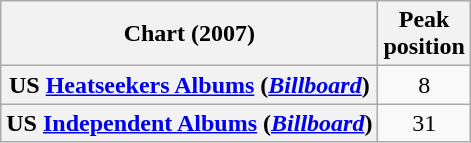<table class="wikitable sortable plainrowheaders" style="text-align: center;">
<tr>
<th scope="col">Chart (2007)</th>
<th scope="col">Peak<br>position</th>
</tr>
<tr>
<th scope="row">US <a href='#'>Heatseekers Albums</a> (<em><a href='#'>Billboard</a></em>)</th>
<td>8</td>
</tr>
<tr>
<th scope="row">US <a href='#'>Independent Albums</a> (<em><a href='#'>Billboard</a></em>)</th>
<td>31</td>
</tr>
</table>
